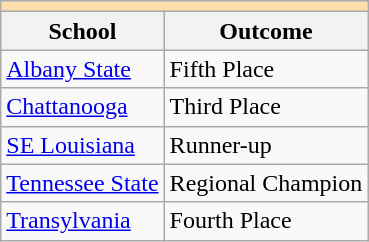<table class="wikitable">
<tr>
<th colspan="3" style="background:#ffdead;"></th>
</tr>
<tr>
<th>School</th>
<th>Outcome</th>
</tr>
<tr>
<td><a href='#'>Albany State</a></td>
<td>Fifth Place</td>
</tr>
<tr>
<td><a href='#'>Chattanooga</a></td>
<td>Third Place</td>
</tr>
<tr>
<td><a href='#'>SE Louisiana</a></td>
<td>Runner-up</td>
</tr>
<tr>
<td><a href='#'>Tennessee State</a></td>
<td>Regional Champion</td>
</tr>
<tr>
<td><a href='#'>Transylvania</a></td>
<td>Fourth Place</td>
</tr>
</table>
